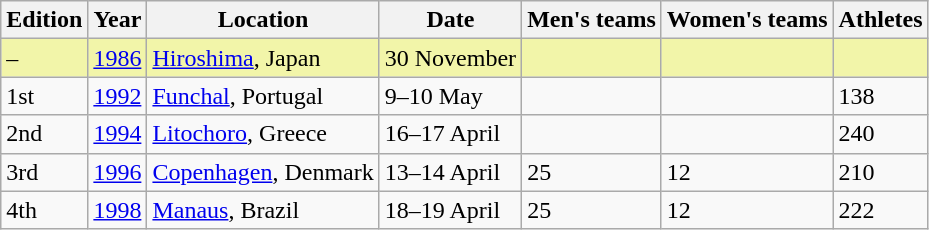<table class=wikitable>
<tr>
<th>Edition</th>
<th>Year</th>
<th>Location</th>
<th>Date</th>
<th>Men's teams</th>
<th>Women's teams</th>
<th>Athletes</th>
</tr>
<tr bgcolor=#F2F5A9>
<td>–</td>
<td><a href='#'>1986</a></td>
<td><a href='#'>Hiroshima</a>, Japan</td>
<td>30 November</td>
<td></td>
<td></td>
<td></td>
</tr>
<tr>
<td>1st</td>
<td><a href='#'>1992</a></td>
<td><a href='#'>Funchal</a>, Portugal</td>
<td>9–10 May</td>
<td></td>
<td></td>
<td>138</td>
</tr>
<tr>
<td>2nd</td>
<td><a href='#'>1994</a></td>
<td><a href='#'>Litochoro</a>, Greece</td>
<td>16–17 April</td>
<td></td>
<td></td>
<td>240</td>
</tr>
<tr>
<td>3rd</td>
<td><a href='#'>1996</a></td>
<td><a href='#'>Copenhagen</a>, Denmark</td>
<td>13–14 April</td>
<td>25</td>
<td>12</td>
<td>210</td>
</tr>
<tr>
<td>4th</td>
<td><a href='#'>1998</a></td>
<td><a href='#'>Manaus</a>, Brazil</td>
<td>18–19 April</td>
<td>25</td>
<td>12</td>
<td>222</td>
</tr>
</table>
